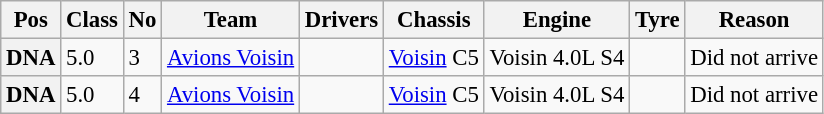<table class="wikitable" style="font-size: 95%;">
<tr>
<th>Pos</th>
<th>Class</th>
<th>No</th>
<th>Team</th>
<th>Drivers</th>
<th>Chassis</th>
<th>Engine</th>
<th>Tyre</th>
<th>Reason</th>
</tr>
<tr>
<th>DNA</th>
<td>5.0</td>
<td>3</td>
<td> <a href='#'>Avions Voisin</a></td>
<td></td>
<td><a href='#'>Voisin</a> C5</td>
<td>Voisin 4.0L S4</td>
<td></td>
<td>Did not arrive</td>
</tr>
<tr>
<th>DNA</th>
<td>5.0</td>
<td>4</td>
<td> <a href='#'>Avions Voisin</a></td>
<td></td>
<td><a href='#'>Voisin</a> C5</td>
<td>Voisin 4.0L S4</td>
<td></td>
<td>Did not arrive</td>
</tr>
</table>
